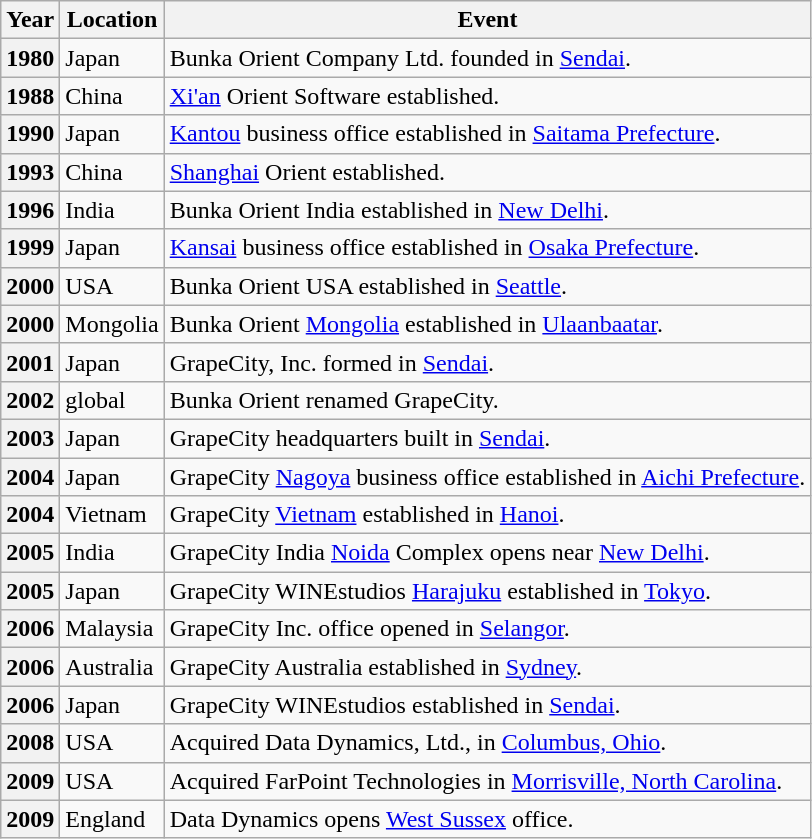<table class="wikitable">
<tr>
<th>Year</th>
<th>Location</th>
<th>Event</th>
</tr>
<tr>
<th>1980</th>
<td>Japan</td>
<td>Bunka Orient Company Ltd. founded in <a href='#'>Sendai</a>.</td>
</tr>
<tr>
<th>1988</th>
<td>China</td>
<td><a href='#'>Xi'an</a> Orient Software established.</td>
</tr>
<tr>
<th>1990</th>
<td>Japan</td>
<td><a href='#'>Kantou</a> business office established in <a href='#'>Saitama Prefecture</a>.</td>
</tr>
<tr>
<th>1993</th>
<td>China</td>
<td><a href='#'>Shanghai</a> Orient established.</td>
</tr>
<tr>
<th>1996</th>
<td>India</td>
<td>Bunka Orient India established in <a href='#'>New Delhi</a>.</td>
</tr>
<tr>
<th>1999</th>
<td>Japan</td>
<td><a href='#'>Kansai</a> business office established in <a href='#'>Osaka Prefecture</a>.</td>
</tr>
<tr>
<th>2000</th>
<td>USA</td>
<td>Bunka Orient USA established in <a href='#'>Seattle</a>.</td>
</tr>
<tr>
<th>2000</th>
<td>Mongolia</td>
<td>Bunka Orient <a href='#'>Mongolia</a> established in <a href='#'>Ulaanbaatar</a>.</td>
</tr>
<tr>
<th>2001</th>
<td>Japan</td>
<td>GrapeCity, Inc. formed in <a href='#'>Sendai</a>.</td>
</tr>
<tr>
<th>2002</th>
<td>global</td>
<td>Bunka Orient renamed GrapeCity.</td>
</tr>
<tr>
<th>2003</th>
<td>Japan</td>
<td>GrapeCity headquarters built in <a href='#'>Sendai</a>.</td>
</tr>
<tr>
<th>2004</th>
<td>Japan</td>
<td>GrapeCity <a href='#'>Nagoya</a> business office established in <a href='#'>Aichi Prefecture</a>.</td>
</tr>
<tr>
<th>2004</th>
<td>Vietnam</td>
<td>GrapeCity <a href='#'>Vietnam</a> established in <a href='#'>Hanoi</a>.</td>
</tr>
<tr>
<th>2005</th>
<td>India</td>
<td>GrapeCity India <a href='#'>Noida</a> Complex opens near <a href='#'>New Delhi</a>.</td>
</tr>
<tr>
<th>2005</th>
<td>Japan</td>
<td>GrapeCity WINEstudios <a href='#'>Harajuku</a> established in <a href='#'>Tokyo</a>.</td>
</tr>
<tr>
<th>2006</th>
<td>Malaysia</td>
<td>GrapeCity Inc. office opened in <a href='#'>Selangor</a>.</td>
</tr>
<tr>
<th>2006</th>
<td>Australia</td>
<td>GrapeCity Australia established in <a href='#'>Sydney</a>.</td>
</tr>
<tr>
<th>2006</th>
<td>Japan</td>
<td>GrapeCity WINEstudios established in <a href='#'>Sendai</a>.</td>
</tr>
<tr>
<th>2008</th>
<td>USA</td>
<td>Acquired Data Dynamics, Ltd., in <a href='#'>Columbus, Ohio</a>.</td>
</tr>
<tr>
<th>2009</th>
<td>USA</td>
<td>Acquired FarPoint Technologies in <a href='#'>Morrisville, North Carolina</a>.</td>
</tr>
<tr>
<th>2009</th>
<td>England</td>
<td>Data Dynamics opens <a href='#'>West Sussex</a> office.</td>
</tr>
</table>
